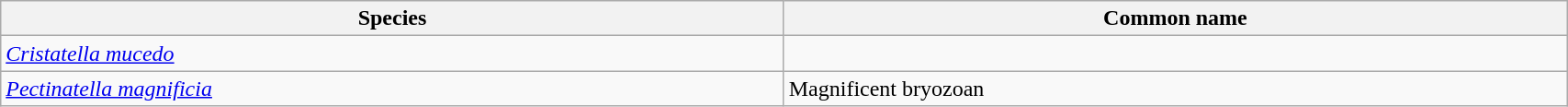<table width=90% class="wikitable">
<tr>
<th width=25%>Species</th>
<th width=25%>Common name</th>
</tr>
<tr>
<td><em><a href='#'>Cristatella mucedo</a></em></td>
<td></td>
</tr>
<tr>
<td><em><a href='#'>Pectinatella magnificia</a></em></td>
<td>Magnificent bryozoan</td>
</tr>
</table>
